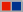<table class=wikitable style="font-size: 95%">
<tr>
<td bgcolor=E71D00></td>
<td bgcolor=00338D></td>
</tr>
</table>
